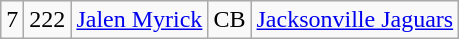<table class="wikitable" style="text-align:center">
<tr>
<td>7</td>
<td>222</td>
<td><a href='#'>Jalen Myrick</a></td>
<td>CB</td>
<td><a href='#'>Jacksonville Jaguars</a></td>
</tr>
</table>
